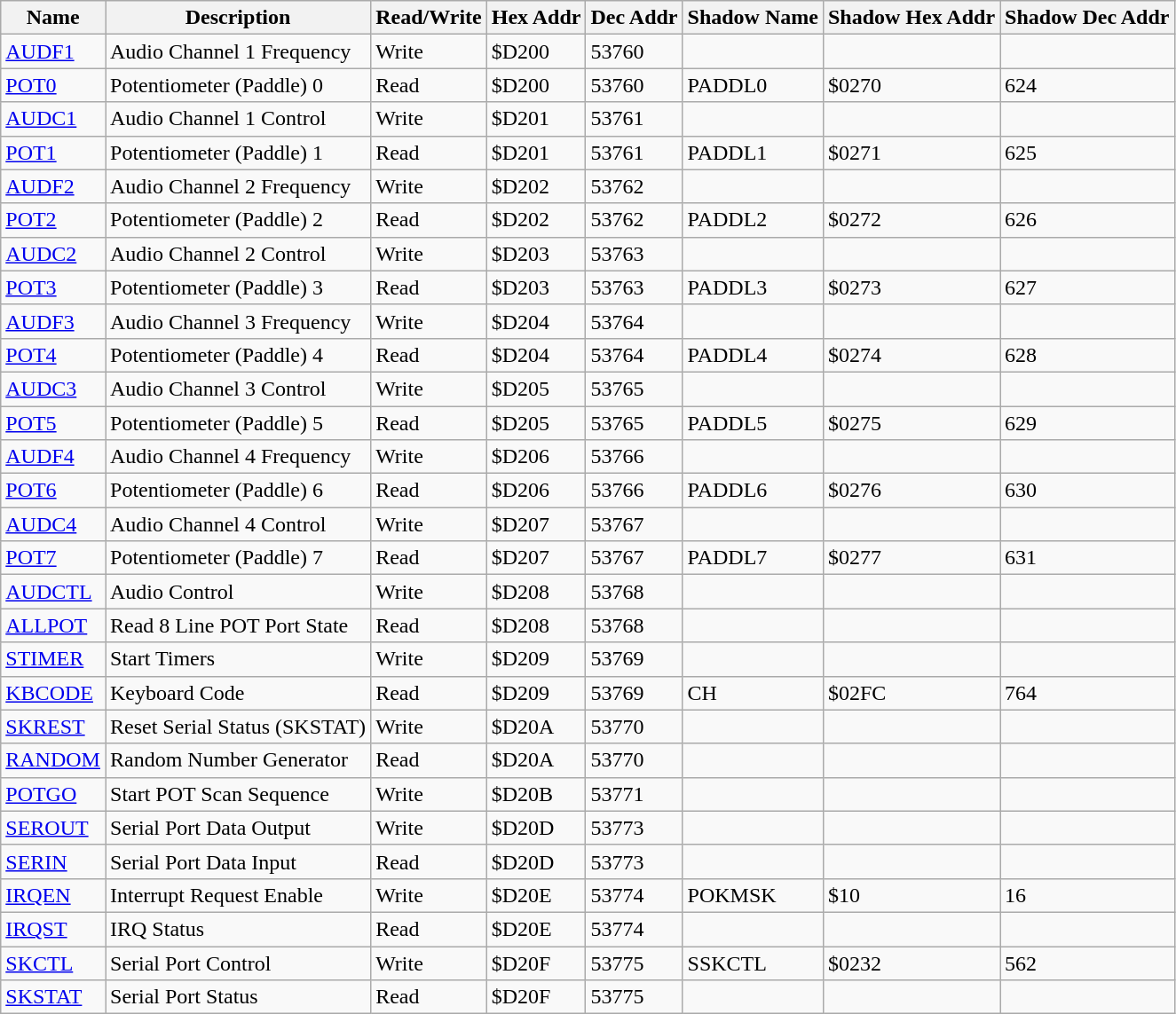<table class="wikitable sortable">
<tr>
<th>Name</th>
<th class="unsortable">Description</th>
<th>Read/Write</th>
<th class="unsortable">Hex Addr</th>
<th>Dec Addr</th>
<th>Shadow Name</th>
<th class="unsortable">Shadow Hex Addr</th>
<th>Shadow Dec Addr</th>
</tr>
<tr>
<td><a href='#'>AUDF1</a></td>
<td>Audio Channel 1 Frequency</td>
<td>Write</td>
<td>$D200</td>
<td>53760</td>
<td></td>
<td></td>
<td></td>
</tr>
<tr>
<td><a href='#'>POT0</a></td>
<td>Potentiometer (Paddle) 0</td>
<td>Read</td>
<td>$D200</td>
<td>53760</td>
<td>PADDL0</td>
<td>$0270</td>
<td>624</td>
</tr>
<tr>
<td><a href='#'>AUDC1</a></td>
<td>Audio Channel 1 Control</td>
<td>Write</td>
<td>$D201</td>
<td>53761</td>
<td></td>
<td></td>
<td></td>
</tr>
<tr>
<td><a href='#'>POT1</a></td>
<td>Potentiometer (Paddle) 1</td>
<td>Read</td>
<td>$D201</td>
<td>53761</td>
<td>PADDL1</td>
<td>$0271</td>
<td>625</td>
</tr>
<tr>
<td><a href='#'>AUDF2</a></td>
<td>Audio Channel 2 Frequency</td>
<td>Write</td>
<td>$D202</td>
<td>53762</td>
<td></td>
<td></td>
<td></td>
</tr>
<tr>
<td><a href='#'>POT2</a></td>
<td>Potentiometer (Paddle) 2</td>
<td>Read</td>
<td>$D202</td>
<td>53762</td>
<td>PADDL2</td>
<td>$0272</td>
<td>626</td>
</tr>
<tr>
<td><a href='#'>AUDC2</a></td>
<td>Audio Channel 2 Control</td>
<td>Write</td>
<td>$D203</td>
<td>53763</td>
<td></td>
<td></td>
<td></td>
</tr>
<tr>
<td><a href='#'>POT3</a></td>
<td>Potentiometer (Paddle) 3</td>
<td>Read</td>
<td>$D203</td>
<td>53763</td>
<td>PADDL3</td>
<td>$0273</td>
<td>627</td>
</tr>
<tr>
<td><a href='#'>AUDF3</a></td>
<td>Audio Channel 3 Frequency</td>
<td>Write</td>
<td>$D204</td>
<td>53764</td>
<td></td>
<td></td>
<td></td>
</tr>
<tr>
<td><a href='#'>POT4</a></td>
<td>Potentiometer (Paddle) 4</td>
<td>Read</td>
<td>$D204</td>
<td>53764</td>
<td>PADDL4</td>
<td>$0274</td>
<td>628</td>
</tr>
<tr>
<td><a href='#'>AUDC3</a></td>
<td>Audio Channel 3 Control</td>
<td>Write</td>
<td>$D205</td>
<td>53765</td>
<td></td>
<td></td>
<td></td>
</tr>
<tr>
<td><a href='#'>POT5</a></td>
<td>Potentiometer (Paddle) 5</td>
<td>Read</td>
<td>$D205</td>
<td>53765</td>
<td>PADDL5</td>
<td>$0275</td>
<td>629</td>
</tr>
<tr>
<td><a href='#'>AUDF4</a></td>
<td>Audio Channel 4 Frequency</td>
<td>Write</td>
<td>$D206</td>
<td>53766</td>
<td></td>
<td></td>
<td></td>
</tr>
<tr>
<td><a href='#'>POT6</a></td>
<td>Potentiometer (Paddle) 6</td>
<td>Read</td>
<td>$D206</td>
<td>53766</td>
<td>PADDL6</td>
<td>$0276</td>
<td>630</td>
</tr>
<tr>
<td><a href='#'>AUDC4</a></td>
<td>Audio Channel 4 Control</td>
<td>Write</td>
<td>$D207</td>
<td>53767</td>
<td></td>
<td></td>
<td></td>
</tr>
<tr>
<td><a href='#'>POT7</a></td>
<td>Potentiometer (Paddle) 7</td>
<td>Read</td>
<td>$D207</td>
<td>53767</td>
<td>PADDL7</td>
<td>$0277</td>
<td>631</td>
</tr>
<tr>
<td><a href='#'>AUDCTL</a></td>
<td>Audio Control</td>
<td>Write</td>
<td>$D208</td>
<td>53768</td>
<td></td>
<td></td>
<td></td>
</tr>
<tr>
<td><a href='#'>ALLPOT</a></td>
<td>Read 8 Line POT Port State</td>
<td>Read</td>
<td>$D208</td>
<td>53768</td>
<td></td>
<td></td>
<td></td>
</tr>
<tr>
<td><a href='#'>STIMER</a></td>
<td>Start Timers</td>
<td>Write</td>
<td>$D209</td>
<td>53769</td>
<td></td>
<td></td>
<td></td>
</tr>
<tr>
<td><a href='#'>KBCODE</a></td>
<td>Keyboard Code</td>
<td>Read</td>
<td>$D209</td>
<td>53769</td>
<td>CH</td>
<td>$02FC</td>
<td>764</td>
</tr>
<tr>
<td><a href='#'>SKREST</a></td>
<td>Reset Serial Status (SKSTAT)</td>
<td>Write</td>
<td>$D20A</td>
<td>53770</td>
<td></td>
<td></td>
<td></td>
</tr>
<tr>
<td><a href='#'>RANDOM</a></td>
<td>Random Number Generator</td>
<td>Read</td>
<td>$D20A</td>
<td>53770</td>
<td></td>
<td></td>
<td></td>
</tr>
<tr>
<td><a href='#'>POTGO</a></td>
<td>Start POT Scan Sequence</td>
<td>Write</td>
<td>$D20B</td>
<td>53771</td>
<td></td>
<td></td>
<td></td>
</tr>
<tr>
<td><a href='#'>SEROUT</a></td>
<td>Serial Port Data Output</td>
<td>Write</td>
<td>$D20D</td>
<td>53773</td>
<td></td>
<td></td>
<td></td>
</tr>
<tr>
<td><a href='#'>SERIN</a></td>
<td>Serial Port Data Input</td>
<td>Read</td>
<td>$D20D</td>
<td>53773</td>
<td></td>
<td></td>
<td></td>
</tr>
<tr>
<td><a href='#'>IRQEN</a></td>
<td>Interrupt Request Enable</td>
<td>Write</td>
<td>$D20E</td>
<td>53774</td>
<td>POKMSK</td>
<td>$10</td>
<td>16</td>
</tr>
<tr>
<td><a href='#'>IRQST</a></td>
<td>IRQ Status</td>
<td>Read</td>
<td>$D20E</td>
<td>53774</td>
<td></td>
<td></td>
<td></td>
</tr>
<tr>
<td><a href='#'>SKCTL</a></td>
<td>Serial Port Control</td>
<td>Write</td>
<td>$D20F</td>
<td>53775</td>
<td>SSKCTL</td>
<td>$0232</td>
<td>562</td>
</tr>
<tr>
<td><a href='#'>SKSTAT</a></td>
<td>Serial Port Status</td>
<td>Read</td>
<td>$D20F</td>
<td>53775</td>
<td></td>
<td></td>
<td></td>
</tr>
</table>
